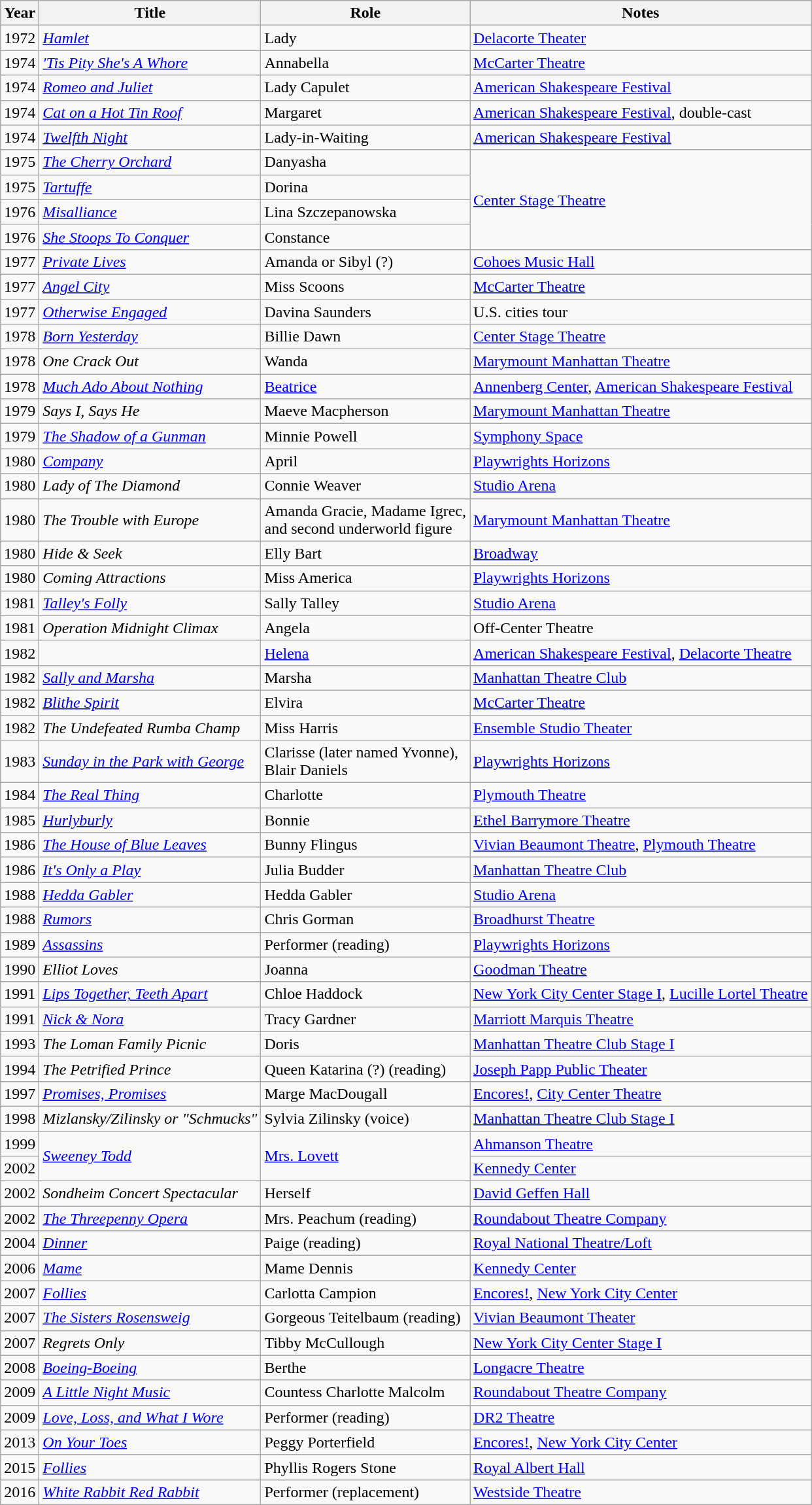<table class="wikitable sortable">
<tr>
<th>Year</th>
<th>Title</th>
<th>Role</th>
<th class="unsortable">Notes</th>
</tr>
<tr>
<td>1972</td>
<td><em><a href='#'>Hamlet</a></em></td>
<td>Lady</td>
<td><a href='#'>Delacorte Theater</a></td>
</tr>
<tr>
<td>1974</td>
<td><a href='#'><em>'Tis Pity She's A Whore</em></a></td>
<td>Annabella</td>
<td><a href='#'>McCarter Theatre</a></td>
</tr>
<tr>
<td>1974</td>
<td><em><a href='#'>Romeo and Juliet</a></em></td>
<td>Lady Capulet</td>
<td><a href='#'>American Shakespeare Festival</a></td>
</tr>
<tr>
<td>1974</td>
<td><em><a href='#'>Cat on a Hot Tin Roof</a></em></td>
<td>Margaret</td>
<td><a href='#'>American Shakespeare Festival</a>, double-cast</td>
</tr>
<tr>
<td>1974</td>
<td><em><a href='#'>Twelfth Night</a></em></td>
<td>Lady-in-Waiting</td>
<td><a href='#'>American Shakespeare Festival</a></td>
</tr>
<tr>
<td>1975</td>
<td><em><a href='#'>The Cherry Orchard</a></em></td>
<td>Danyasha</td>
<td rowspan="4"><a href='#'>Center Stage Theatre</a></td>
</tr>
<tr>
<td>1975</td>
<td><em><a href='#'>Tartuffe</a></em></td>
<td>Dorina</td>
</tr>
<tr>
<td>1976</td>
<td><em><a href='#'>Misalliance</a></em></td>
<td>Lina Szczepanowska</td>
</tr>
<tr>
<td>1976</td>
<td><a href='#'><em>She Stoops To Conquer</em></a></td>
<td>Constance</td>
</tr>
<tr>
<td>1977</td>
<td><em><a href='#'>Private Lives</a></em></td>
<td>Amanda or Sibyl (?)</td>
<td><a href='#'>Cohoes Music Hall</a></td>
</tr>
<tr>
<td>1977</td>
<td><em><a href='#'>Angel City</a></em></td>
<td>Miss Scoons</td>
<td><a href='#'>McCarter Theatre</a></td>
</tr>
<tr>
<td>1977</td>
<td><em><a href='#'>Otherwise Engaged</a></em></td>
<td>Davina Saunders</td>
<td>U.S. cities tour</td>
</tr>
<tr>
<td>1978</td>
<td><em><a href='#'>Born Yesterday</a></em></td>
<td>Billie Dawn</td>
<td><a href='#'>Center Stage Theatre</a></td>
</tr>
<tr>
<td>1978</td>
<td><em>One Crack Out</em></td>
<td>Wanda</td>
<td><a href='#'>Marymount Manhattan Theatre</a></td>
</tr>
<tr>
<td>1978</td>
<td><em><a href='#'>Much Ado About Nothing</a></em></td>
<td><a href='#'>Beatrice</a></td>
<td><a href='#'>Annenberg Center</a>, <a href='#'>American Shakespeare Festival</a></td>
</tr>
<tr>
<td>1979</td>
<td><em>Says I, Says He</em></td>
<td>Maeve Macpherson</td>
<td><a href='#'>Marymount Manhattan Theatre</a></td>
</tr>
<tr>
<td>1979</td>
<td><em><a href='#'>The Shadow of a Gunman</a></em></td>
<td>Minnie Powell</td>
<td><a href='#'>Symphony Space</a></td>
</tr>
<tr>
<td>1980</td>
<td><em><a href='#'>Company</a></em></td>
<td>April</td>
<td><a href='#'>Playwrights Horizons</a></td>
</tr>
<tr>
<td>1980</td>
<td><em>Lady of The Diamond</em></td>
<td>Connie Weaver</td>
<td><a href='#'>Studio Arena</a></td>
</tr>
<tr>
<td>1980</td>
<td><em>The Trouble with Europe</em></td>
<td>Amanda Gracie, Madame Igrec,<br>and second underworld figure</td>
<td><a href='#'>Marymount Manhattan Theatre</a></td>
</tr>
<tr>
<td>1980</td>
<td><em>Hide & Seek</em></td>
<td>Elly Bart</td>
<td><a href='#'>Broadway</a></td>
</tr>
<tr>
<td>1980</td>
<td><em>Coming Attractions</em></td>
<td>Miss America</td>
<td><a href='#'>Playwrights Horizons</a></td>
</tr>
<tr>
<td>1981</td>
<td><em><a href='#'>Talley's Folly</a></em></td>
<td>Sally Talley</td>
<td><a href='#'>Studio Arena</a></td>
</tr>
<tr>
<td>1981</td>
<td><em>Operation Midnight Climax</em></td>
<td>Angela</td>
<td>Off-Center Theatre</td>
</tr>
<tr>
<td>1982</td>
<td><em></em></td>
<td><a href='#'>Helena</a></td>
<td><a href='#'>American Shakespeare Festival</a>, <a href='#'>Delacorte Theatre</a></td>
</tr>
<tr>
<td>1982</td>
<td><em><a href='#'>Sally and Marsha</a></em></td>
<td>Marsha</td>
<td><a href='#'>Manhattan Theatre Club</a></td>
</tr>
<tr>
<td>1982</td>
<td><em><a href='#'>Blithe Spirit</a></em></td>
<td>Elvira</td>
<td><a href='#'>McCarter Theatre</a></td>
</tr>
<tr>
<td>1982</td>
<td><em>The Undefeated Rumba Champ</em></td>
<td>Miss Harris</td>
<td><a href='#'>Ensemble Studio Theater</a></td>
</tr>
<tr>
<td>1983</td>
<td><em><a href='#'>Sunday in the Park with George</a></em></td>
<td>Clarisse (later named Yvonne),<br>Blair Daniels</td>
<td><a href='#'>Playwrights Horizons</a></td>
</tr>
<tr>
<td>1984</td>
<td><em><a href='#'>The Real Thing</a></em></td>
<td>Charlotte</td>
<td><a href='#'>Plymouth Theatre</a></td>
</tr>
<tr>
<td>1985</td>
<td><em><a href='#'>Hurlyburly</a></em></td>
<td>Bonnie</td>
<td><a href='#'>Ethel Barrymore Theatre</a></td>
</tr>
<tr>
<td>1986</td>
<td><em><a href='#'>The House of Blue Leaves</a></em></td>
<td>Bunny Flingus</td>
<td><a href='#'>Vivian Beaumont Theatre</a>, <a href='#'>Plymouth Theatre</a></td>
</tr>
<tr>
<td>1986</td>
<td><em><a href='#'>It's Only a Play</a></em></td>
<td>Julia Budder</td>
<td><a href='#'>Manhattan Theatre Club</a></td>
</tr>
<tr>
<td>1988</td>
<td><em><a href='#'>Hedda Gabler</a></em></td>
<td>Hedda Gabler</td>
<td><a href='#'>Studio Arena</a></td>
</tr>
<tr>
<td>1988</td>
<td><em><a href='#'>Rumors</a></em></td>
<td>Chris Gorman</td>
<td><a href='#'>Broadhurst Theatre</a></td>
</tr>
<tr>
<td>1989</td>
<td><em><a href='#'>Assassins</a></em></td>
<td>Performer (reading)</td>
<td><a href='#'>Playwrights Horizons</a></td>
</tr>
<tr>
<td>1990</td>
<td><em>Elliot Loves</em></td>
<td>Joanna</td>
<td><a href='#'>Goodman Theatre</a></td>
</tr>
<tr>
<td>1991</td>
<td><em><a href='#'>Lips Together, Teeth Apart</a></em></td>
<td>Chloe Haddock</td>
<td><a href='#'>New York City Center Stage I</a>, <a href='#'>Lucille Lortel Theatre</a></td>
</tr>
<tr>
<td>1991</td>
<td><em><a href='#'>Nick & Nora</a></em></td>
<td>Tracy Gardner</td>
<td><a href='#'>Marriott Marquis Theatre</a></td>
</tr>
<tr>
<td>1993</td>
<td><em>The Loman Family Picnic</em></td>
<td>Doris</td>
<td><a href='#'>Manhattan Theatre Club Stage I</a></td>
</tr>
<tr>
<td>1994</td>
<td><em>The Petrified Prince</em></td>
<td>Queen Katarina (?) (reading)</td>
<td><a href='#'>Joseph Papp Public Theater</a></td>
</tr>
<tr>
<td>1997</td>
<td><em><a href='#'>Promises, Promises</a></em></td>
<td>Marge MacDougall</td>
<td><a href='#'>Encores!</a>, <a href='#'>City Center Theatre</a></td>
</tr>
<tr>
<td>1998</td>
<td><em>Mizlansky/Zilinsky or "Schmucks"</em></td>
<td>Sylvia Zilinsky (voice)</td>
<td><a href='#'>Manhattan Theatre Club Stage I</a></td>
</tr>
<tr>
<td>1999</td>
<td rowspan="2"><em><a href='#'>Sweeney Todd</a></em></td>
<td rowspan="2"><a href='#'>Mrs. Lovett</a></td>
<td><a href='#'>Ahmanson Theatre</a></td>
</tr>
<tr>
<td>2002</td>
<td><a href='#'>Kennedy Center</a></td>
</tr>
<tr>
<td>2002</td>
<td><em>Sondheim Concert Spectacular</em></td>
<td>Herself</td>
<td><a href='#'>David Geffen Hall</a></td>
</tr>
<tr>
<td>2002</td>
<td><em><a href='#'>The Threepenny Opera</a></em></td>
<td>Mrs. Peachum (reading)</td>
<td><a href='#'>Roundabout Theatre Company</a></td>
</tr>
<tr>
<td>2004</td>
<td><em><a href='#'>Dinner</a></em></td>
<td>Paige (reading)</td>
<td><a href='#'>Royal National Theatre/Loft</a></td>
</tr>
<tr>
<td>2006</td>
<td><em><a href='#'>Mame</a></em></td>
<td>Mame Dennis</td>
<td><a href='#'>Kennedy Center</a></td>
</tr>
<tr>
<td>2007</td>
<td><em><a href='#'>Follies</a></em></td>
<td>Carlotta Campion</td>
<td><a href='#'>Encores!</a>, <a href='#'>New York City Center</a></td>
</tr>
<tr>
<td>2007</td>
<td><em><a href='#'>The Sisters Rosensweig</a></em></td>
<td>Gorgeous Teitelbaum (reading)</td>
<td><a href='#'>Vivian Beaumont Theater</a></td>
</tr>
<tr>
<td>2007</td>
<td><em>Regrets Only</em></td>
<td>Tibby McCullough</td>
<td><a href='#'>New York City Center Stage I</a></td>
</tr>
<tr>
<td>2008</td>
<td><em><a href='#'>Boeing-Boeing</a></em></td>
<td>Berthe</td>
<td><a href='#'>Longacre Theatre</a></td>
</tr>
<tr>
<td>2009</td>
<td><em><a href='#'>A Little Night Music</a></em></td>
<td>Countess Charlotte Malcolm</td>
<td><a href='#'>Roundabout Theatre Company</a></td>
</tr>
<tr>
<td>2009</td>
<td><em><a href='#'>Love, Loss, and What I Wore</a></em></td>
<td>Performer (reading)</td>
<td><a href='#'>DR2 Theatre</a></td>
</tr>
<tr>
<td>2013</td>
<td><em><a href='#'>On Your Toes</a></em></td>
<td>Peggy Porterfield</td>
<td><a href='#'>Encores!</a>, <a href='#'>New York City Center</a></td>
</tr>
<tr>
<td>2015</td>
<td><em><a href='#'>Follies</a></em></td>
<td>Phyllis Rogers Stone</td>
<td><a href='#'>Royal Albert Hall</a></td>
</tr>
<tr>
<td>2016</td>
<td><em><a href='#'>White Rabbit Red Rabbit</a></em></td>
<td>Performer (replacement)</td>
<td><a href='#'>Westside Theatre</a></td>
</tr>
</table>
